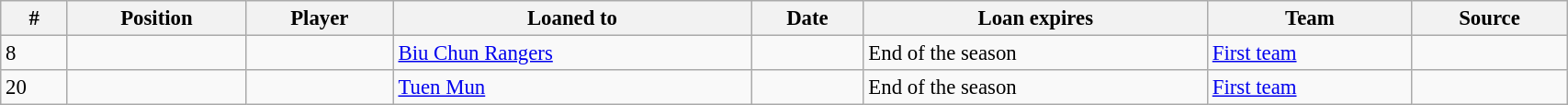<table class="wikitable sortable" style="width:90%; text-align:center; font-size:95%; text-align:left;">
<tr>
<th><strong>#</strong></th>
<th><strong>Position </strong></th>
<th><strong>Player </strong></th>
<th><strong>Loaned to</strong></th>
<th><strong>Date</strong></th>
<th><strong>Loan expires </strong></th>
<th><strong>Team</strong></th>
<th><strong>Source</strong></th>
</tr>
<tr>
<td>8</td>
<td></td>
<td></td>
<td> <a href='#'>Biu Chun Rangers</a></td>
<td></td>
<td>End of the season</td>
<td><a href='#'>First team</a></td>
<td></td>
</tr>
<tr>
<td>20</td>
<td></td>
<td></td>
<td> <a href='#'>Tuen Mun</a></td>
<td></td>
<td>End of the season</td>
<td><a href='#'>First team</a></td>
<td></td>
</tr>
</table>
